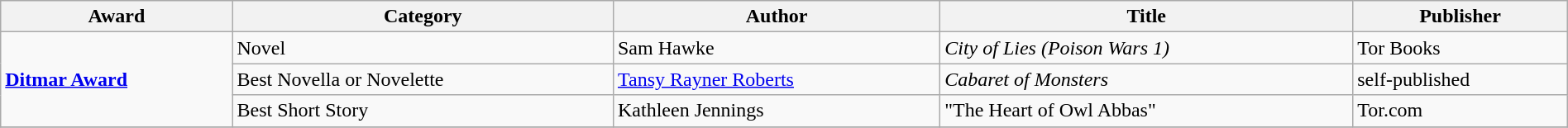<table class="wikitable" width=100%>
<tr>
<th>Award</th>
<th>Category</th>
<th>Author</th>
<th>Title</th>
<th>Publisher</th>
</tr>
<tr>
<td rowspan=3><strong><a href='#'>Ditmar Award</a></strong></td>
<td>Novel</td>
<td>Sam Hawke</td>
<td><em>City of Lies (Poison Wars 1)</em></td>
<td>Tor Books</td>
</tr>
<tr>
<td>Best Novella or Novelette</td>
<td><a href='#'>Tansy Rayner Roberts</a></td>
<td><em>Cabaret of Monsters</em></td>
<td>self-published</td>
</tr>
<tr>
<td>Best Short Story</td>
<td>Kathleen Jennings</td>
<td>"The Heart of Owl Abbas"</td>
<td>Tor.com</td>
</tr>
<tr>
</tr>
</table>
